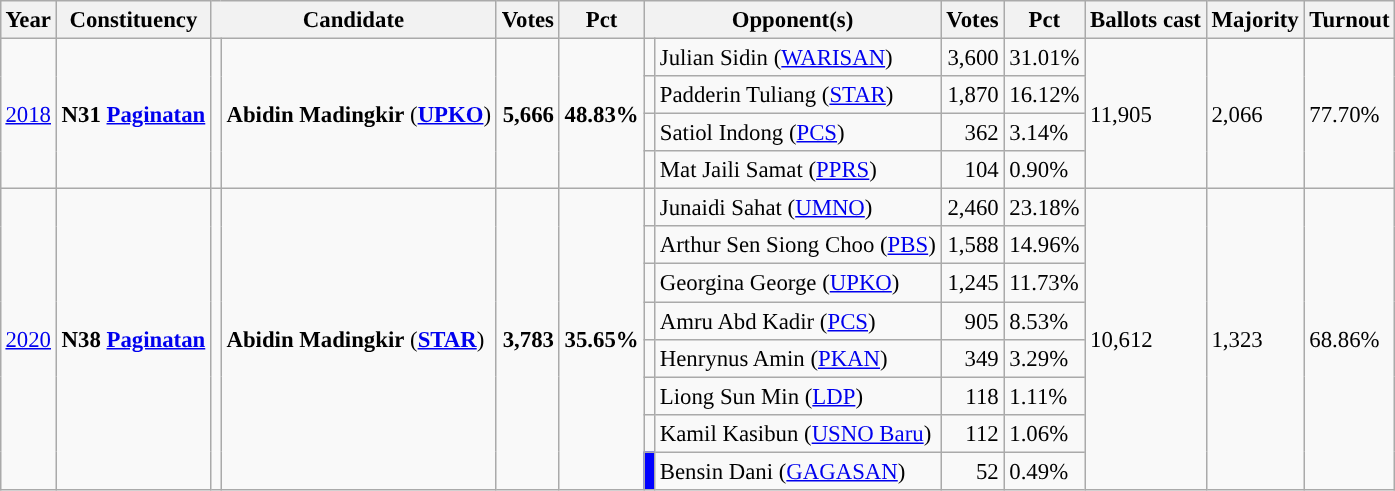<table class="wikitable" style="margin:0.5em ; font-size:95%">
<tr>
<th>Year</th>
<th>Constituency</th>
<th colspan=2>Candidate</th>
<th>Votes</th>
<th>Pct</th>
<th colspan=2>Opponent(s)</th>
<th>Votes</th>
<th>Pct</th>
<th>Ballots cast</th>
<th>Majority</th>
<th>Turnout</th>
</tr>
<tr>
<td rowspan=4><a href='#'>2018</a></td>
<td rowspan=4><strong>N31 <a href='#'>Paginatan</a></strong></td>
<td rowspan=4 ></td>
<td rowspan=4><strong>Abidin Madingkir</strong> (<a href='#'><strong>UPKO</strong></a>)</td>
<td rowspan=4 align="right"><strong>5,666</strong></td>
<td rowspan=4><strong>48.83%</strong></td>
<td></td>
<td>Julian Sidin (<a href='#'>WARISAN</a>)</td>
<td align="right">3,600</td>
<td>31.01%</td>
<td rowspan=4>11,905</td>
<td rowspan=4>2,066</td>
<td rowspan=4>77.70%</td>
</tr>
<tr>
<td></td>
<td>Padderin Tuliang (<a href='#'>STAR</a>)</td>
<td align="right">1,870</td>
<td>16.12%</td>
</tr>
<tr>
<td></td>
<td>Satiol Indong (<a href='#'>PCS</a>)</td>
<td align="right">362</td>
<td>3.14%</td>
</tr>
<tr>
<td></td>
<td>Mat Jaili Samat (<a href='#'>PPRS</a>)</td>
<td align="right">104</td>
<td>0.90%</td>
</tr>
<tr>
<td rowspan=8><a href='#'>2020</a></td>
<td rowspan=8><strong>N38 <a href='#'>Paginatan</a></strong></td>
<td rowspan=8 ></td>
<td rowspan=8><strong>Abidin Madingkir</strong> (<a href='#'><strong>STAR</strong></a>)</td>
<td rowspan=8 align="right"><strong>3,783</strong></td>
<td rowspan=8><strong>35.65%</strong></td>
<td></td>
<td>Junaidi Sahat (<a href='#'>UMNO</a>)</td>
<td align="right">2,460</td>
<td>23.18%</td>
<td rowspan=8>10,612</td>
<td rowspan=8>1,323</td>
<td rowspan=8>68.86%</td>
</tr>
<tr>
<td></td>
<td>Arthur Sen Siong Choo (<a href='#'>PBS</a>)</td>
<td align="right">1,588</td>
<td>14.96%</td>
</tr>
<tr>
<td></td>
<td>Georgina George (<a href='#'>UPKO</a>)</td>
<td align="right">1,245</td>
<td>11.73%</td>
</tr>
<tr>
<td></td>
<td>Amru Abd Kadir (<a href='#'>PCS</a>)</td>
<td align="right">905</td>
<td>8.53%</td>
</tr>
<tr>
<td></td>
<td>Henrynus Amin (<a href='#'>PKAN</a>)</td>
<td align="right">349</td>
<td>3.29%</td>
</tr>
<tr>
<td></td>
<td>Liong Sun Min (<a href='#'>LDP</a>)</td>
<td align="right">118</td>
<td>1.11%</td>
</tr>
<tr>
<td bgcolor=></td>
<td>Kamil Kasibun (<a href='#'>USNO Baru</a>)</td>
<td align="right">112</td>
<td>1.06%</td>
</tr>
<tr>
<td bgcolor=blue></td>
<td>Bensin Dani (<a href='#'>GAGASAN</a>)</td>
<td align="right">52</td>
<td>0.49%</td>
</tr>
</table>
